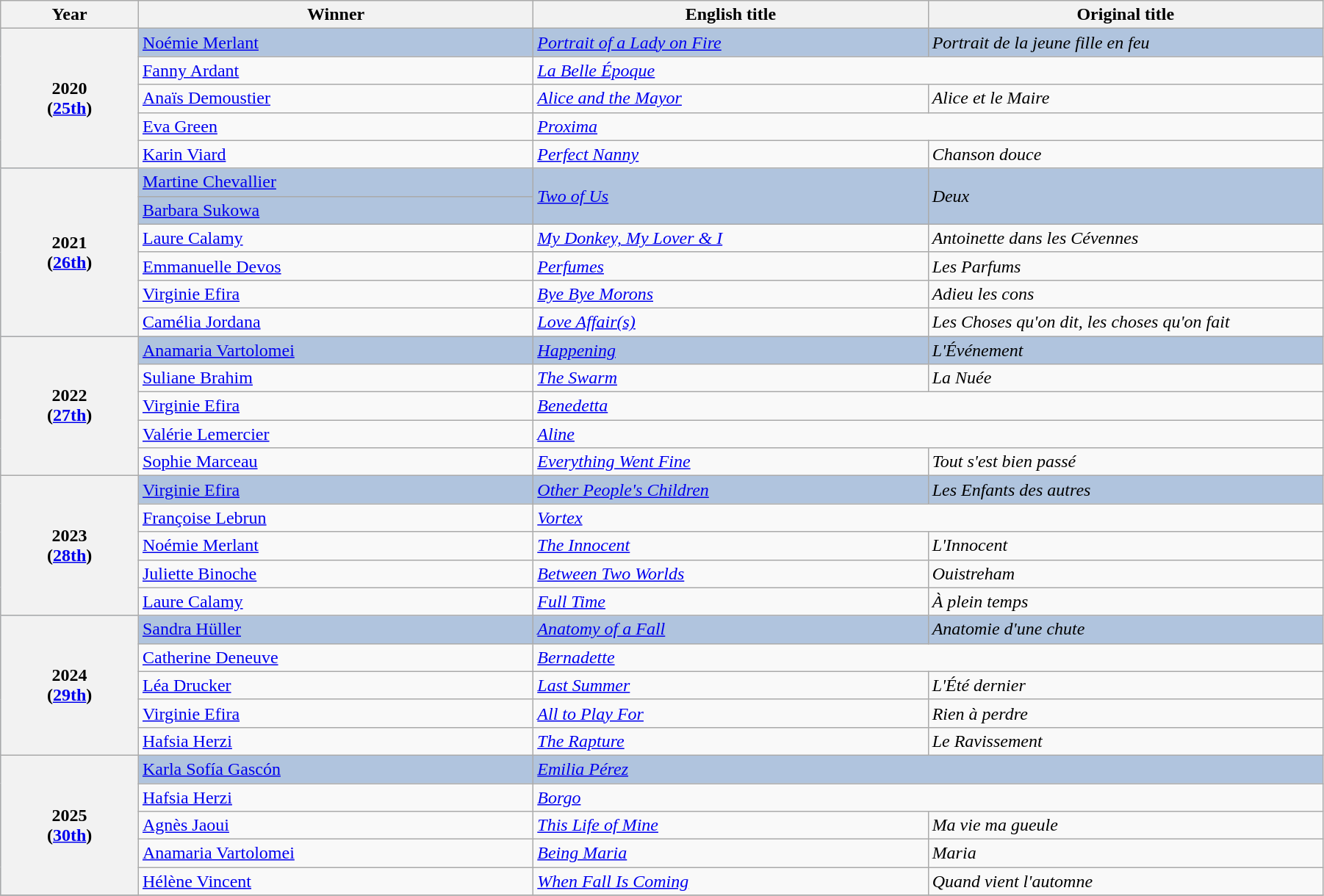<table class="wikitable" width="95%" cellpadding="5">
<tr>
<th width="100"><strong>Year</strong></th>
<th width="300"><strong>Winner</strong></th>
<th width="300"><strong>English title</strong></th>
<th width="300"><strong>Original title</strong></th>
</tr>
<tr style="background:#B0C4DE;">
<th rowspan="5" align="center">2020<br>(<a href='#'>25th</a>)</th>
<td><a href='#'>Noémie Merlant</a></td>
<td><em><a href='#'>Portrait of a Lady on Fire</a></em></td>
<td><em>Portrait de la jeune fille en feu</em></td>
</tr>
<tr>
<td><a href='#'>Fanny Ardant</a></td>
<td colspan="2"><em><a href='#'>La Belle Époque</a></em></td>
</tr>
<tr>
<td><a href='#'>Anaïs Demoustier</a></td>
<td><em><a href='#'>Alice and the Mayor</a></em></td>
<td><em>Alice et le Maire</em></td>
</tr>
<tr>
<td><a href='#'>Eva Green</a></td>
<td colspan="2"><em><a href='#'>Proxima</a></em></td>
</tr>
<tr>
<td><a href='#'>Karin Viard</a></td>
<td><em><a href='#'>Perfect Nanny</a></em></td>
<td><em>Chanson douce</em></td>
</tr>
<tr style="background:#B0C4DE;">
<th rowspan="6" align="center">2021<br>(<a href='#'>26th</a>)</th>
<td><a href='#'>Martine Chevallier</a></td>
<td rowspan="2"><em><a href='#'>Two of Us</a></em></td>
<td rowspan="2"><em>Deux</em></td>
</tr>
<tr style="background:#B0C4DE;">
<td><a href='#'>Barbara Sukowa</a></td>
</tr>
<tr>
<td><a href='#'>Laure Calamy</a></td>
<td><em><a href='#'>My Donkey, My Lover & I</a></em></td>
<td><em>Antoinette dans les Cévennes</em></td>
</tr>
<tr>
<td><a href='#'>Emmanuelle Devos</a></td>
<td><em><a href='#'>Perfumes</a></em></td>
<td><em>Les Parfums</em></td>
</tr>
<tr>
<td><a href='#'>Virginie Efira</a></td>
<td><em><a href='#'>Bye Bye Morons</a></em></td>
<td><em>Adieu les cons</em></td>
</tr>
<tr>
<td><a href='#'>Camélia Jordana</a></td>
<td><em><a href='#'>Love Affair(s)</a></em></td>
<td><em>Les Choses qu'on dit, les choses qu'on fait</em></td>
</tr>
<tr style="background:#B0C4DE;">
<th rowspan="5" align="center">2022<br>(<a href='#'>27th</a>)</th>
<td><a href='#'>Anamaria Vartolomei</a></td>
<td><em><a href='#'>Happening</a></em></td>
<td><em>L'Événement</em></td>
</tr>
<tr>
<td><a href='#'>Suliane Brahim</a></td>
<td><em><a href='#'>The Swarm</a></em></td>
<td><em>La Nuée</em></td>
</tr>
<tr>
<td><a href='#'>Virginie Efira</a></td>
<td colspan="2"><em><a href='#'>Benedetta</a></em></td>
</tr>
<tr>
<td><a href='#'>Valérie Lemercier</a></td>
<td colspan="2"><em><a href='#'>Aline</a></em></td>
</tr>
<tr>
<td><a href='#'>Sophie Marceau</a></td>
<td><em><a href='#'>Everything Went Fine</a></em></td>
<td><em>Tout s'est bien passé</em></td>
</tr>
<tr style="background:#B0C4DE;">
<th rowspan="5" align="center">2023<br>(<a href='#'>28th</a>)</th>
<td><a href='#'>Virginie Efira</a></td>
<td><em><a href='#'>Other People's Children</a></em></td>
<td><em>Les Enfants des autres</em></td>
</tr>
<tr>
<td><a href='#'>Françoise Lebrun</a></td>
<td colspan="2"><em><a href='#'>Vortex</a></em></td>
</tr>
<tr>
<td><a href='#'>Noémie Merlant</a></td>
<td><em><a href='#'>The Innocent</a></em></td>
<td><em>L'Innocent</em></td>
</tr>
<tr>
<td><a href='#'>Juliette Binoche</a></td>
<td><em><a href='#'>Between Two Worlds</a></em></td>
<td><em>Ouistreham</em></td>
</tr>
<tr>
<td><a href='#'>Laure Calamy</a></td>
<td><em><a href='#'>Full Time</a></em></td>
<td><em>À plein temps</em></td>
</tr>
<tr style="background:#B0C4DE;">
<th rowspan="5" align="center">2024<br>(<a href='#'>29th</a>)</th>
<td><a href='#'>Sandra Hüller</a></td>
<td><em><a href='#'>Anatomy of a Fall</a></em></td>
<td><em>Anatomie d'une chute</em></td>
</tr>
<tr>
<td><a href='#'>Catherine Deneuve</a></td>
<td colspan="2"><em><a href='#'>Bernadette</a></em></td>
</tr>
<tr>
<td><a href='#'>Léa Drucker</a></td>
<td><em><a href='#'>Last Summer</a></em></td>
<td><em>L'Été dernier</em></td>
</tr>
<tr>
<td><a href='#'>Virginie Efira</a></td>
<td><em><a href='#'>All to Play For</a></em></td>
<td><em>Rien à perdre</em></td>
</tr>
<tr>
<td><a href='#'>Hafsia Herzi</a></td>
<td><em><a href='#'>The Rapture</a></em></td>
<td><em>Le Ravissement</em></td>
</tr>
<tr style="background:#B0C4DE;">
<th rowspan="5" align="center">2025<br>(<a href='#'>30th</a>)</th>
<td><a href='#'>Karla Sofía Gascón</a></td>
<td colspan="2"><em><a href='#'>Emilia Pérez</a></em></td>
</tr>
<tr>
<td><a href='#'>Hafsia Herzi</a></td>
<td colspan="2"><em><a href='#'>Borgo</a></em></td>
</tr>
<tr>
<td><a href='#'>Agnès Jaoui</a></td>
<td><em><a href='#'>This Life of Mine</a></em></td>
<td><em>Ma vie ma gueule</em></td>
</tr>
<tr>
<td><a href='#'>Anamaria Vartolomei</a></td>
<td><em><a href='#'>Being Maria</a></em></td>
<td><em>Maria</em></td>
</tr>
<tr>
<td><a href='#'>Hélène Vincent</a></td>
<td><em><a href='#'>When Fall Is Coming</a></em></td>
<td><em>Quand vient l'automne</em></td>
</tr>
<tr>
</tr>
</table>
